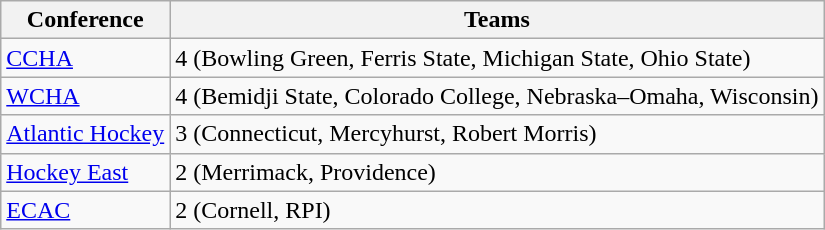<table class=wikitable>
<tr>
<th>Conference</th>
<th>Teams</th>
</tr>
<tr>
<td><a href='#'>CCHA</a></td>
<td>4 (Bowling Green, Ferris State, Michigan State, Ohio State)</td>
</tr>
<tr>
<td><a href='#'>WCHA</a></td>
<td>4 (Bemidji State, Colorado College, Nebraska–Omaha, Wisconsin)</td>
</tr>
<tr>
<td><a href='#'>Atlantic Hockey</a></td>
<td>3 (Connecticut, Mercyhurst, Robert Morris)</td>
</tr>
<tr>
<td><a href='#'>Hockey East</a></td>
<td>2 (Merrimack, Providence)</td>
</tr>
<tr>
<td><a href='#'>ECAC</a></td>
<td>2 (Cornell, RPI)</td>
</tr>
</table>
